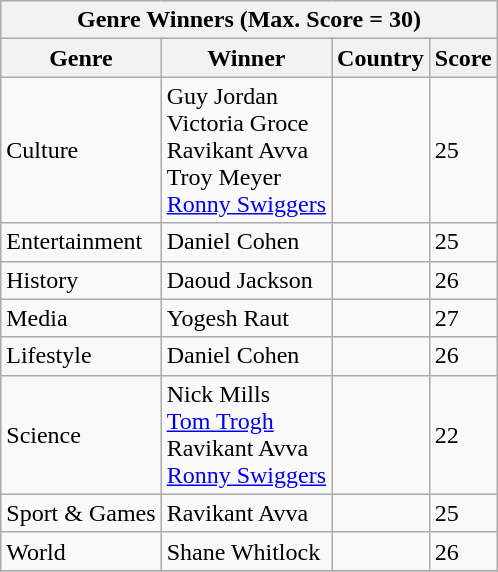<table class="wikitable">
<tr>
<th colspan="4">Genre Winners (Max. Score = 30)</th>
</tr>
<tr>
<th>Genre</th>
<th>Winner</th>
<th>Country</th>
<th>Score</th>
</tr>
<tr>
<td>Culture</td>
<td>Guy Jordan<br>Victoria Groce<br>Ravikant Avva <br>Troy Meyer <br><a href='#'>Ronny Swiggers</a></td>
<td><br><br><br><br></td>
<td>25</td>
</tr>
<tr>
<td>Entertainment</td>
<td>Daniel Cohen</td>
<td></td>
<td>25</td>
</tr>
<tr>
<td>History</td>
<td>Daoud Jackson</td>
<td></td>
<td>26</td>
</tr>
<tr>
<td>Media</td>
<td>Yogesh Raut</td>
<td></td>
<td>27</td>
</tr>
<tr>
<td>Lifestyle</td>
<td>Daniel Cohen</td>
<td></td>
<td>26</td>
</tr>
<tr>
<td>Science</td>
<td>Nick Mills<br><a href='#'>Tom Trogh</a><br>Ravikant Avva <br><a href='#'>Ronny Swiggers</a></td>
<td><br><br><br></td>
<td>22</td>
</tr>
<tr>
<td>Sport & Games</td>
<td>Ravikant Avva</td>
<td></td>
<td>25</td>
</tr>
<tr>
<td>World</td>
<td>Shane Whitlock</td>
<td></td>
<td>26</td>
</tr>
<tr>
</tr>
</table>
